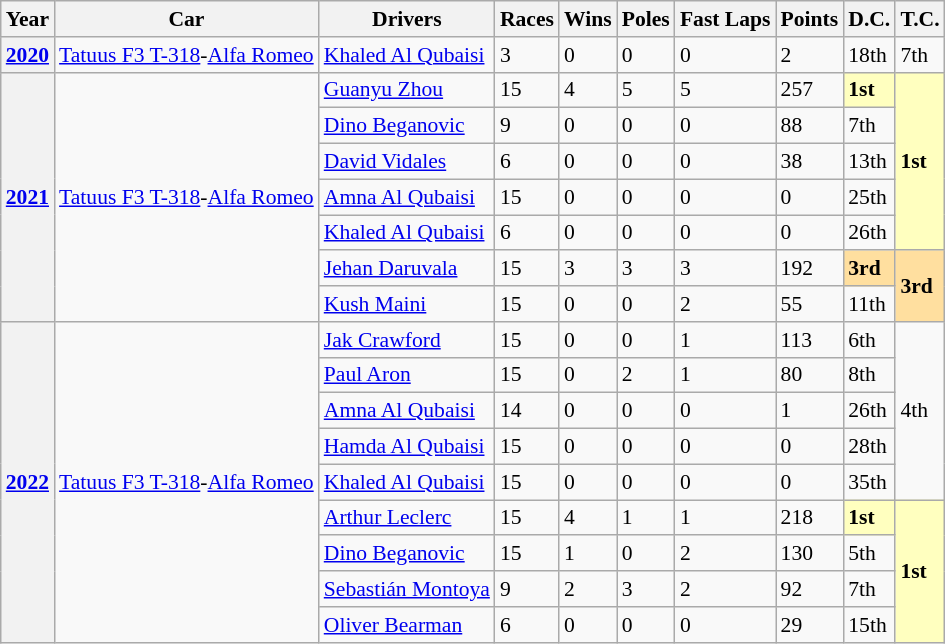<table class="wikitable" style="font-size: 90%">
<tr>
<th>Year</th>
<th>Car</th>
<th>Drivers</th>
<th>Races</th>
<th>Wins</th>
<th>Poles</th>
<th>Fast Laps</th>
<th>Points</th>
<th>D.C.</th>
<th>T.C.</th>
</tr>
<tr>
<th><a href='#'>2020</a></th>
<td><a href='#'>Tatuus F3 T-318</a>-<a href='#'>Alfa Romeo</a></td>
<td> <a href='#'>Khaled Al Qubaisi</a></td>
<td>3</td>
<td>0</td>
<td>0</td>
<td>0</td>
<td>2</td>
<td>18th</td>
<td>7th</td>
</tr>
<tr>
<th rowspan="7"><a href='#'>2021</a></th>
<td rowspan="7"><a href='#'>Tatuus F3 T-318</a>-<a href='#'>Alfa Romeo</a></td>
<td> <a href='#'>Guanyu Zhou</a></td>
<td>15</td>
<td>4</td>
<td>5</td>
<td>5</td>
<td>257</td>
<td style="background:#FFFFBF;"><strong>1st</strong></td>
<td rowspan="5" style="background:#FFFFBF;"><strong>1st</strong></td>
</tr>
<tr>
<td> <a href='#'>Dino Beganovic</a></td>
<td>9</td>
<td>0</td>
<td>0</td>
<td>0</td>
<td>88</td>
<td>7th</td>
</tr>
<tr>
<td> <a href='#'>David Vidales</a></td>
<td>6</td>
<td>0</td>
<td>0</td>
<td>0</td>
<td>38</td>
<td>13th</td>
</tr>
<tr>
<td> <a href='#'>Amna Al Qubaisi</a></td>
<td>15</td>
<td>0</td>
<td>0</td>
<td>0</td>
<td>0</td>
<td>25th</td>
</tr>
<tr>
<td> <a href='#'>Khaled Al Qubaisi</a></td>
<td>6</td>
<td>0</td>
<td>0</td>
<td>0</td>
<td>0</td>
<td>26th</td>
</tr>
<tr>
<td> <a href='#'>Jehan Daruvala</a></td>
<td>15</td>
<td>3</td>
<td>3</td>
<td>3</td>
<td>192</td>
<td style="background:#FFDF9F;"><strong>3rd</strong></td>
<td rowspan="2" style="background:#FFDF9F;"><strong>3rd</strong></td>
</tr>
<tr>
<td> <a href='#'>Kush Maini</a></td>
<td>15</td>
<td>0</td>
<td>0</td>
<td>2</td>
<td>55</td>
<td>11th</td>
</tr>
<tr>
<th rowspan="9"><a href='#'>2022</a></th>
<td rowspan="9"><a href='#'>Tatuus F3 T-318</a>-<a href='#'>Alfa Romeo</a></td>
<td> <a href='#'>Jak Crawford</a></td>
<td>15</td>
<td>0</td>
<td>0</td>
<td>1</td>
<td>113</td>
<td>6th</td>
<td rowspan="5">4th</td>
</tr>
<tr>
<td> <a href='#'>Paul Aron</a></td>
<td>15</td>
<td>0</td>
<td>2</td>
<td>1</td>
<td>80</td>
<td>8th</td>
</tr>
<tr>
<td> <a href='#'>Amna Al Qubaisi</a></td>
<td>14</td>
<td>0</td>
<td>0</td>
<td>0</td>
<td>1</td>
<td>26th</td>
</tr>
<tr>
<td> <a href='#'>Hamda Al Qubaisi</a></td>
<td>15</td>
<td>0</td>
<td>0</td>
<td>0</td>
<td>0</td>
<td>28th</td>
</tr>
<tr>
<td> <a href='#'>Khaled Al Qubaisi</a></td>
<td>15</td>
<td>0</td>
<td>0</td>
<td>0</td>
<td>0</td>
<td>35th</td>
</tr>
<tr>
<td> <a href='#'>Arthur Leclerc</a></td>
<td>15</td>
<td>4</td>
<td>1</td>
<td>1</td>
<td>218</td>
<td style="background:#FFFFBF;"><strong>1st</strong></td>
<td rowspan="4" style="background:#FFFFBF;"><strong>1st</strong></td>
</tr>
<tr>
<td> <a href='#'>Dino Beganovic</a></td>
<td>15</td>
<td>1</td>
<td>0</td>
<td>2</td>
<td>130</td>
<td>5th</td>
</tr>
<tr>
<td> <a href='#'>Sebastián Montoya</a></td>
<td>9</td>
<td>2</td>
<td>3</td>
<td>2</td>
<td>92</td>
<td>7th</td>
</tr>
<tr>
<td> <a href='#'>Oliver Bearman</a></td>
<td>6</td>
<td>0</td>
<td>0</td>
<td>0</td>
<td>29</td>
<td>15th</td>
</tr>
</table>
